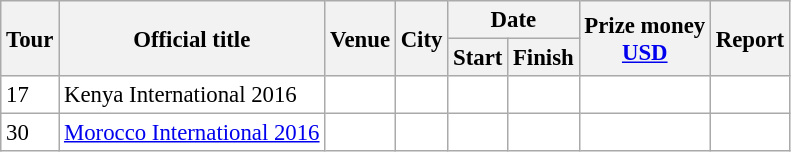<table class=wikitable style="font-size:95%">
<tr>
<th rowspan=2>Tour</th>
<th rowspan=2>Official title</th>
<th rowspan=2>Venue</th>
<th rowspan=2>City</th>
<th colspan=2>Date</th>
<th rowspan=2>Prize money <br><a href='#'>USD</a></th>
<th rowspan=2>Report</th>
</tr>
<tr>
<th>Start</th>
<th>Finish</th>
</tr>
<tr bgcolor=white>
<td>17</td>
<td> Kenya International 2016</td>
<td></td>
<td></td>
<td></td>
<td></td>
<td></td>
<td></td>
</tr>
<tr bgcolor=white>
<td>30</td>
<td> <a href='#'>Morocco International 2016</a></td>
<td></td>
<td></td>
<td></td>
<td></td>
<td></td>
<td></td>
</tr>
</table>
